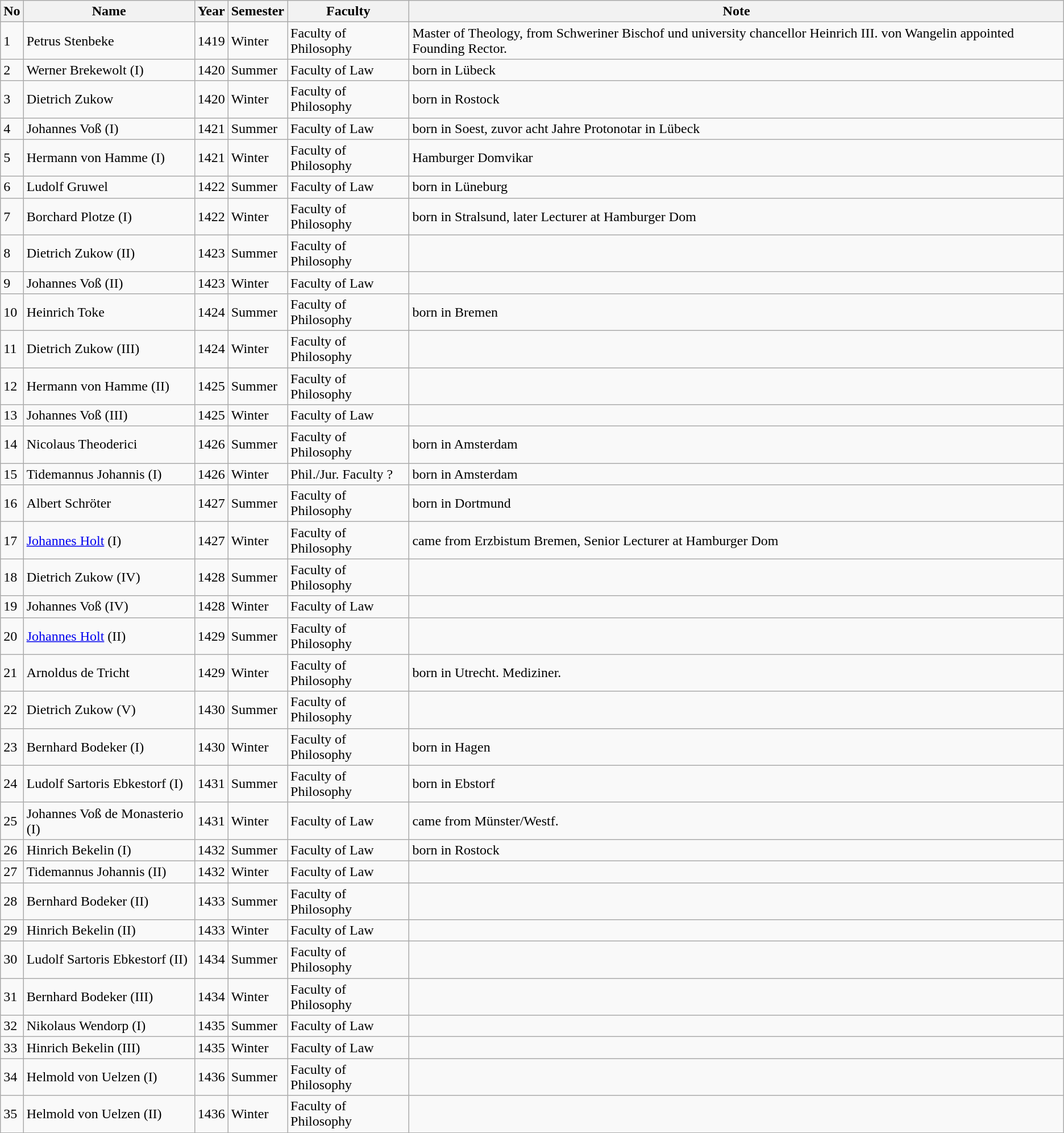<table class="wikitable">
<tr>
<th bgcolor="silver">No</th>
<th bgcolor="silver">Name</th>
<th bgcolor="silver">Year</th>
<th bgcolor="silver">Semester</th>
<th bgcolor="silver">Faculty</th>
<th bgcolor="silver">Note</th>
</tr>
<tr>
<td>1</td>
<td>Petrus Stenbeke</td>
<td>1419</td>
<td>Winter</td>
<td>Faculty of Philosophy</td>
<td>Master of Theology, from Schweriner Bischof und university chancellor Heinrich III. von Wangelin appointed Founding Rector.</td>
</tr>
<tr>
<td>2</td>
<td>Werner Brekewolt (I)</td>
<td>1420</td>
<td>Summer</td>
<td>Faculty of Law</td>
<td>born in Lübeck</td>
</tr>
<tr>
<td>3</td>
<td>Dietrich Zukow</td>
<td>1420</td>
<td>Winter</td>
<td>Faculty of Philosophy</td>
<td>born in Rostock</td>
</tr>
<tr>
<td>4</td>
<td>Johannes Voß (I)</td>
<td>1421</td>
<td>Summer</td>
<td>Faculty of Law</td>
<td>born in Soest, zuvor acht Jahre Protonotar in Lübeck</td>
</tr>
<tr>
<td>5</td>
<td>Hermann von Hamme (I)</td>
<td>1421</td>
<td>Winter</td>
<td>Faculty of Philosophy</td>
<td>Hamburger Domvikar</td>
</tr>
<tr>
<td>6</td>
<td>Ludolf Gruwel</td>
<td>1422</td>
<td>Summer</td>
<td>Faculty of Law</td>
<td>born in Lüneburg</td>
</tr>
<tr>
<td>7</td>
<td>Borchard Plotze (I)</td>
<td>1422</td>
<td>Winter</td>
<td>Faculty of Philosophy</td>
<td>born in Stralsund, later Lecturer at Hamburger Dom</td>
</tr>
<tr>
<td>8</td>
<td>Dietrich Zukow (II)</td>
<td>1423</td>
<td>Summer</td>
<td>Faculty of Philosophy</td>
<td></td>
</tr>
<tr>
<td>9</td>
<td>Johannes Voß (II)</td>
<td>1423</td>
<td>Winter</td>
<td>Faculty of Law</td>
<td></td>
</tr>
<tr>
<td>10</td>
<td>Heinrich Toke</td>
<td>1424</td>
<td>Summer</td>
<td>Faculty of Philosophy</td>
<td>born in Bremen</td>
</tr>
<tr>
<td>11</td>
<td>Dietrich Zukow (III)</td>
<td>1424</td>
<td>Winter</td>
<td>Faculty of Philosophy</td>
<td></td>
</tr>
<tr>
<td>12</td>
<td>Hermann von Hamme (II)</td>
<td>1425</td>
<td>Summer</td>
<td>Faculty of Philosophy</td>
<td></td>
</tr>
<tr>
<td>13</td>
<td>Johannes Voß (III)</td>
<td>1425</td>
<td>Winter</td>
<td>Faculty of Law</td>
<td></td>
</tr>
<tr>
<td>14</td>
<td>Nicolaus Theoderici</td>
<td>1426</td>
<td>Summer</td>
<td>Faculty of Philosophy</td>
<td>born in Amsterdam</td>
</tr>
<tr>
<td>15</td>
<td>Tidemannus Johannis (I)</td>
<td>1426</td>
<td>Winter</td>
<td>Phil./Jur. Faculty ?</td>
<td>born in Amsterdam</td>
</tr>
<tr>
<td>16</td>
<td>Albert Schröter</td>
<td>1427</td>
<td>Summer</td>
<td>Faculty of Philosophy</td>
<td>born in Dortmund</td>
</tr>
<tr>
<td>17</td>
<td><a href='#'>Johannes Holt</a> (I)</td>
<td>1427</td>
<td>Winter</td>
<td>Faculty of Philosophy</td>
<td>came from Erzbistum Bremen, Senior Lecturer at Hamburger Dom</td>
</tr>
<tr>
<td>18</td>
<td>Dietrich Zukow (IV)</td>
<td>1428</td>
<td>Summer</td>
<td>Faculty of Philosophy</td>
<td></td>
</tr>
<tr>
<td>19</td>
<td>Johannes Voß (IV)<br></td>
<td>1428</td>
<td>Winter</td>
<td>Faculty of Law</td>
<td></td>
</tr>
<tr>
<td>20</td>
<td><a href='#'>Johannes Holt</a> (II)</td>
<td>1429</td>
<td>Summer</td>
<td>Faculty of Philosophy</td>
<td></td>
</tr>
<tr>
<td>21</td>
<td>Arnoldus de Tricht</td>
<td>1429</td>
<td>Winter</td>
<td>Faculty of Philosophy</td>
<td>born in Utrecht. Mediziner.</td>
</tr>
<tr>
<td>22</td>
<td>Dietrich Zukow (V)</td>
<td>1430</td>
<td>Summer</td>
<td>Faculty of Philosophy</td>
<td></td>
</tr>
<tr>
<td>23</td>
<td>Bernhard Bodeker (I)</td>
<td>1430</td>
<td>Winter</td>
<td>Faculty of Philosophy</td>
<td>born in Hagen</td>
</tr>
<tr>
<td>24</td>
<td>Ludolf Sartoris Ebkestorf (I)</td>
<td>1431</td>
<td>Summer</td>
<td>Faculty of Philosophy</td>
<td>born in Ebstorf</td>
</tr>
<tr>
<td>25</td>
<td>Johannes Voß de Monasterio (I)</td>
<td>1431</td>
<td>Winter</td>
<td>Faculty of Law</td>
<td>came from Münster/Westf.</td>
</tr>
<tr>
<td>26</td>
<td>Hinrich Bekelin (I)</td>
<td>1432</td>
<td>Summer</td>
<td>Faculty of Law</td>
<td>born in Rostock</td>
</tr>
<tr>
<td>27</td>
<td>Tidemannus Johannis (II)</td>
<td>1432</td>
<td>Winter</td>
<td>Faculty of Law</td>
<td></td>
</tr>
<tr>
<td>28</td>
<td>Bernhard Bodeker (II)</td>
<td>1433</td>
<td>Summer</td>
<td>Faculty of Philosophy</td>
<td></td>
</tr>
<tr>
<td>29</td>
<td>Hinrich Bekelin (II)</td>
<td>1433</td>
<td>Winter</td>
<td>Faculty of Law</td>
<td></td>
</tr>
<tr>
<td>30</td>
<td>Ludolf Sartoris Ebkestorf (II)</td>
<td>1434</td>
<td>Summer</td>
<td>Faculty of Philosophy</td>
<td></td>
</tr>
<tr>
<td>31</td>
<td>Bernhard Bodeker (III)<br></td>
<td>1434</td>
<td>Winter</td>
<td>Faculty of Philosophy</td>
<td></td>
</tr>
<tr>
<td>32</td>
<td>Nikolaus Wendorp (I)</td>
<td>1435</td>
<td>Summer</td>
<td>Faculty of Law</td>
<td></td>
</tr>
<tr>
<td>33</td>
<td>Hinrich Bekelin (III)</td>
<td>1435</td>
<td>Winter</td>
<td>Faculty of Law</td>
<td></td>
</tr>
<tr>
<td>34</td>
<td>Helmold von Uelzen (I)</td>
<td>1436</td>
<td>Summer</td>
<td>Faculty of Philosophy</td>
<td></td>
</tr>
<tr>
<td>35</td>
<td>Helmold von Uelzen (II)</td>
<td>1436</td>
<td>Winter</td>
<td>Faculty of Philosophy</td>
<td></td>
</tr>
<tr>
</tr>
</table>
